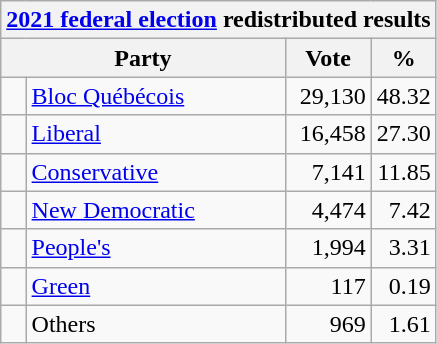<table class="wikitable">
<tr>
<th colspan="4"><a href='#'>2021 federal election</a> redistributed results</th>
</tr>
<tr>
<th bgcolor="#DDDDFF" width="130px" colspan="2">Party</th>
<th bgcolor="#DDDDFF" width="50px">Vote</th>
<th bgcolor="#DDDDFF" width="30px">%</th>
</tr>
<tr>
<td> </td>
<td><a href='#'>Bloc Québécois</a></td>
<td align=right>29,130</td>
<td align=right>48.32</td>
</tr>
<tr>
<td> </td>
<td><a href='#'>Liberal</a></td>
<td align=right>16,458</td>
<td align=right>27.30</td>
</tr>
<tr>
<td> </td>
<td><a href='#'>Conservative</a></td>
<td align=right>7,141</td>
<td align=right>11.85</td>
</tr>
<tr>
<td> </td>
<td><a href='#'>New Democratic</a></td>
<td align=right>4,474</td>
<td align=right>7.42</td>
</tr>
<tr>
<td> </td>
<td><a href='#'>People's</a></td>
<td align=right>1,994</td>
<td align=right>3.31</td>
</tr>
<tr>
<td> </td>
<td><a href='#'>Green</a></td>
<td align=right>117</td>
<td align=right>0.19</td>
</tr>
<tr>
<td> </td>
<td>Others</td>
<td align=right>969</td>
<td align=right>1.61</td>
</tr>
</table>
